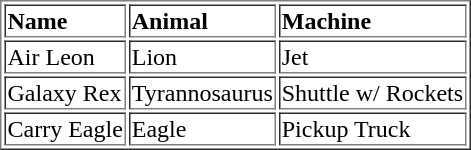<table border=1>
<tr>
<td><strong>Name</strong></td>
<td><strong>Animal</strong></td>
<td><strong>Machine</strong></td>
</tr>
<tr>
<td>Air Leon</td>
<td>Lion</td>
<td>Jet</td>
</tr>
<tr>
<td>Galaxy Rex</td>
<td>Tyrannosaurus</td>
<td>Shuttle w/ Rockets</td>
</tr>
<tr>
<td>Carry Eagle</td>
<td>Eagle</td>
<td>Pickup Truck</td>
</tr>
</table>
